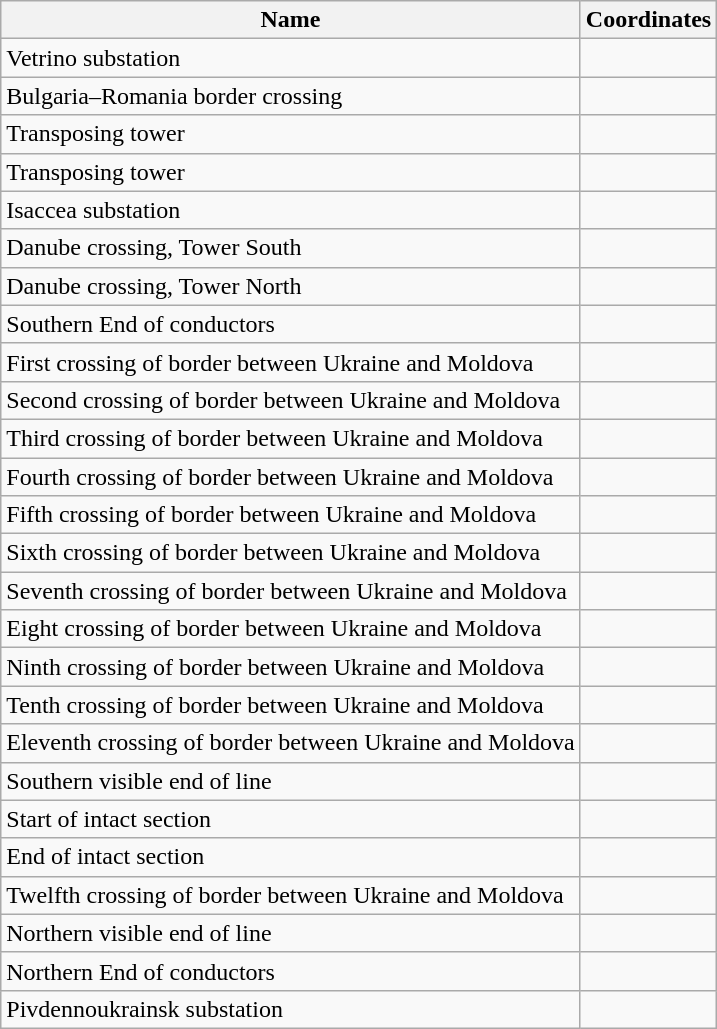<table class="wikitable sortable">
<tr>
<th>Name</th>
<th>Coordinates</th>
</tr>
<tr>
<td>Vetrino substation</td>
<td></td>
</tr>
<tr>
<td>Bulgaria–Romania border crossing</td>
<td></td>
</tr>
<tr>
<td>Transposing tower</td>
<td></td>
</tr>
<tr>
<td>Transposing tower</td>
<td></td>
</tr>
<tr>
<td>Isaccea substation</td>
<td></td>
</tr>
<tr>
<td>Danube crossing, Tower South</td>
<td></td>
</tr>
<tr>
<td>Danube crossing, Tower North</td>
<td></td>
</tr>
<tr>
<td>Southern End of conductors</td>
<td></td>
</tr>
<tr>
<td>First crossing of border between Ukraine and Moldova</td>
<td></td>
</tr>
<tr>
<td>Second crossing of border between Ukraine and Moldova</td>
<td></td>
</tr>
<tr>
<td>Third crossing of border between Ukraine and Moldova</td>
<td></td>
</tr>
<tr>
<td>Fourth crossing of border between Ukraine and Moldova</td>
<td></td>
</tr>
<tr>
<td>Fifth crossing of border between Ukraine and Moldova</td>
<td></td>
</tr>
<tr>
<td>Sixth crossing of border between Ukraine and Moldova</td>
<td></td>
</tr>
<tr>
<td>Seventh crossing of border between Ukraine and Moldova</td>
<td></td>
</tr>
<tr>
<td>Eight crossing of border between Ukraine and Moldova</td>
<td></td>
</tr>
<tr>
<td>Ninth crossing of border between Ukraine and Moldova</td>
<td></td>
</tr>
<tr>
<td>Tenth crossing of border between Ukraine and Moldova</td>
<td></td>
</tr>
<tr>
<td>Eleventh crossing of border between Ukraine and Moldova</td>
<td></td>
</tr>
<tr>
<td>Southern visible end of line</td>
<td></td>
</tr>
<tr>
<td>Start of intact section</td>
<td></td>
</tr>
<tr>
<td>End of intact section</td>
<td></td>
</tr>
<tr>
<td>Twelfth crossing of border between Ukraine and Moldova</td>
<td></td>
</tr>
<tr>
<td>Northern visible end of line</td>
<td></td>
</tr>
<tr>
<td>Northern End of conductors</td>
<td></td>
</tr>
<tr>
<td>Pivdennoukrainsk substation</td>
<td></td>
</tr>
</table>
